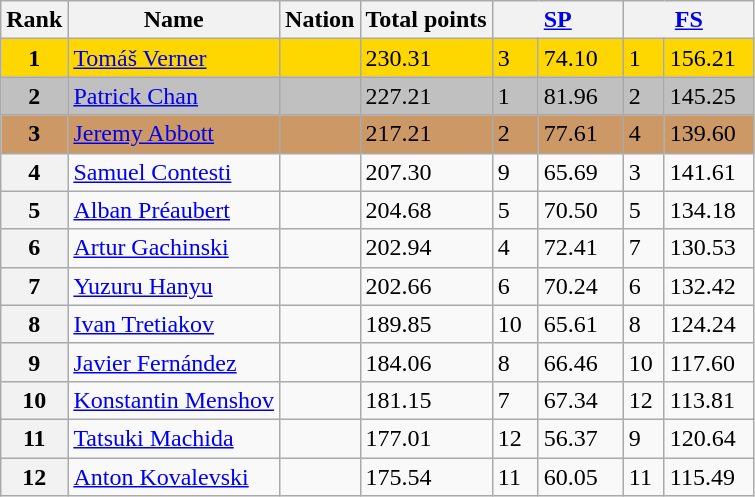<table class="wikitable sortable">
<tr>
<th>Rank</th>
<th>Name</th>
<th>Nation</th>
<th>Total points</th>
<th colspan="2" width="80px"><a href='#'>SP</a></th>
<th colspan="2" width="80px"><a href='#'>FS</a></th>
</tr>
<tr bgcolor="gold">
<td align="center"><strong>1</strong></td>
<td><a href='#'>Tomáš Verner</a></td>
<td></td>
<td>230.31</td>
<td>3</td>
<td>74.10</td>
<td>1</td>
<td>156.21</td>
</tr>
<tr bgcolor="silver">
<td align="center"><strong>2</strong></td>
<td><a href='#'>Patrick Chan</a></td>
<td></td>
<td>227.21</td>
<td>1</td>
<td>81.96</td>
<td>2</td>
<td>145.25</td>
</tr>
<tr bgcolor="cc9966">
<td align="center"><strong>3</strong></td>
<td><a href='#'>Jeremy Abbott</a></td>
<td></td>
<td>217.21</td>
<td>2</td>
<td>77.61</td>
<td>4</td>
<td>139.60</td>
</tr>
<tr>
<th>4</th>
<td><a href='#'>Samuel Contesti</a></td>
<td></td>
<td>207.30</td>
<td>9</td>
<td>65.69</td>
<td>3</td>
<td>141.61</td>
</tr>
<tr>
<th>5</th>
<td><a href='#'>Alban Préaubert</a></td>
<td></td>
<td>204.68</td>
<td>5</td>
<td>70.50</td>
<td>5</td>
<td>134.18</td>
</tr>
<tr>
<th>6</th>
<td><a href='#'>Artur Gachinski</a></td>
<td></td>
<td>202.94</td>
<td>4</td>
<td>72.41</td>
<td>7</td>
<td>130.53</td>
</tr>
<tr>
<th>7</th>
<td><a href='#'>Yuzuru Hanyu</a></td>
<td></td>
<td>202.66</td>
<td>6</td>
<td>70.24</td>
<td>6</td>
<td>132.42</td>
</tr>
<tr>
<th>8</th>
<td><a href='#'>Ivan Tretiakov</a></td>
<td></td>
<td>189.85</td>
<td>10</td>
<td>65.61</td>
<td>8</td>
<td>124.24</td>
</tr>
<tr>
<th>9</th>
<td><a href='#'>Javier Fernández</a></td>
<td></td>
<td>184.06</td>
<td>8</td>
<td>66.46</td>
<td>10</td>
<td>117.60</td>
</tr>
<tr>
<th>10</th>
<td><a href='#'>Konstantin Menshov</a></td>
<td></td>
<td>181.15</td>
<td>7</td>
<td>67.34</td>
<td>12</td>
<td>113.81</td>
</tr>
<tr>
<th>11</th>
<td><a href='#'>Tatsuki Machida</a></td>
<td></td>
<td>177.01</td>
<td>12</td>
<td>56.37</td>
<td>9</td>
<td>120.64</td>
</tr>
<tr>
<th>12</th>
<td><a href='#'>Anton Kovalevski</a></td>
<td></td>
<td>175.54</td>
<td>11</td>
<td>60.05</td>
<td>11</td>
<td>115.49</td>
</tr>
</table>
